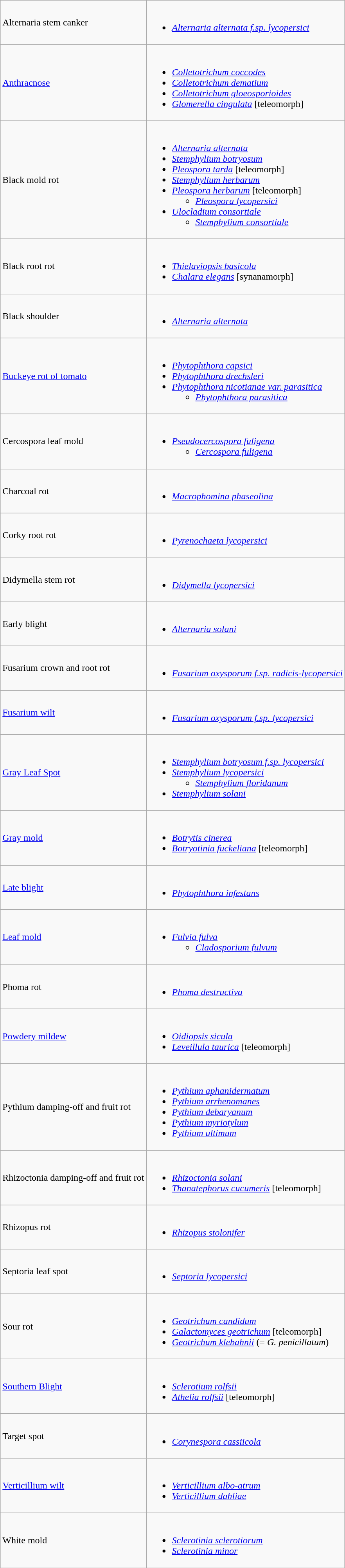<table class="wikitable" style="clear">
<tr>
<td>Alternaria stem canker</td>
<td><br><ul><li><em><a href='#'>Alternaria alternata f.sp. lycopersici</a></em></li></ul></td>
</tr>
<tr>
<td><a href='#'>Anthracnose</a></td>
<td><br><ul><li><em><a href='#'>Colletotrichum coccodes</a></em></li><li><em><a href='#'>Colletotrichum dematium</a></em></li><li><em><a href='#'>Colletotrichum gloeosporioides</a></em></li><li><em><a href='#'>Glomerella cingulata</a></em> [teleomorph]</li></ul></td>
</tr>
<tr>
<td>Black mold rot</td>
<td><br><ul><li><em><a href='#'>Alternaria alternata</a></em></li><li><em><a href='#'>Stemphylium botryosum</a></em></li><li><em><a href='#'>Pleospora tarda</a></em> [teleomorph]</li><li><em><a href='#'>Stemphylium herbarum</a></em></li><li><em><a href='#'>Pleospora herbarum</a></em> [teleomorph]<ul><li><em><a href='#'>Pleospora lycopersici</a></em></li></ul></li><li><em><a href='#'>Ulocladium consortiale</a></em><ul><li><em><a href='#'>Stemphylium consortiale</a></em></li></ul></li></ul></td>
</tr>
<tr>
<td>Black root rot</td>
<td><br><ul><li><em><a href='#'>Thielaviopsis basicola</a></em></li><li><em><a href='#'>Chalara elegans</a></em> [synanamorph]</li></ul></td>
</tr>
<tr>
<td>Black shoulder</td>
<td><br><ul><li><em><a href='#'>Alternaria alternata</a></em></li></ul></td>
</tr>
<tr>
<td><a href='#'>Buckeye rot of tomato</a></td>
<td><br><ul><li><em><a href='#'>Phytophthora capsici</a></em></li><li><em><a href='#'>Phytophthora drechsleri</a></em></li><li><em><a href='#'>Phytophthora nicotianae var. parasitica</a></em><ul><li><em><a href='#'>Phytophthora parasitica</a></em></li></ul></li></ul></td>
</tr>
<tr>
<td>Cercospora leaf mold</td>
<td><br><ul><li><em><a href='#'>Pseudocercospora fuligena</a></em><ul><li><em><a href='#'>Cercospora fuligena</a></em></li></ul></li></ul></td>
</tr>
<tr>
<td>Charcoal rot</td>
<td><br><ul><li><em><a href='#'>Macrophomina phaseolina</a></em></li></ul></td>
</tr>
<tr>
<td>Corky root rot</td>
<td><br><ul><li><em><a href='#'>Pyrenochaeta lycopersici</a></em></li></ul></td>
</tr>
<tr>
<td>Didymella stem rot</td>
<td><br><ul><li><em><a href='#'>Didymella lycopersici</a></em></li></ul></td>
</tr>
<tr>
<td>Early blight</td>
<td><br><ul><li><em><a href='#'>Alternaria solani</a></em></li></ul></td>
</tr>
<tr>
<td>Fusarium crown and root rot</td>
<td><br><ul><li><em><a href='#'>Fusarium oxysporum f.sp. radicis-lycopersici</a></em></li></ul></td>
</tr>
<tr>
<td><a href='#'>Fusarium wilt</a></td>
<td><br><ul><li><em><a href='#'>Fusarium oxysporum f.sp. lycopersici</a></em></li></ul></td>
</tr>
<tr>
<td><a href='#'>Gray Leaf Spot</a></td>
<td><br><ul><li><em><a href='#'>Stemphylium botryosum f.sp. lycopersici</a></em></li><li><em><a href='#'>Stemphylium lycopersici</a></em><ul><li><em><a href='#'>Stemphylium floridanum</a></em></li></ul></li><li><em><a href='#'>Stemphylium solani</a></em></li></ul></td>
</tr>
<tr>
<td><a href='#'>Gray mold</a></td>
<td><br><ul><li><em><a href='#'>Botrytis cinerea</a></em></li><li><em><a href='#'>Botryotinia fuckeliana</a></em> [teleomorph]</li></ul></td>
</tr>
<tr>
<td><a href='#'>Late blight</a></td>
<td><br><ul><li><em><a href='#'>Phytophthora infestans</a></em></li></ul></td>
</tr>
<tr>
<td><a href='#'>Leaf mold</a></td>
<td><br><ul><li><em><a href='#'>Fulvia fulva</a></em><ul><li><em><a href='#'>Cladosporium fulvum</a></em></li></ul></li></ul></td>
</tr>
<tr>
<td>Phoma rot</td>
<td><br><ul><li><em><a href='#'>Phoma destructiva</a></em></li></ul></td>
</tr>
<tr>
<td><a href='#'>Powdery mildew</a></td>
<td><br><ul><li><em><a href='#'>Oidiopsis sicula</a></em></li><li><em><a href='#'>Leveillula taurica</a></em> [teleomorph]</li></ul></td>
</tr>
<tr>
<td>Pythium damping-off and fruit rot</td>
<td><br><ul><li><em><a href='#'>Pythium aphanidermatum</a></em></li><li><em><a href='#'>Pythium arrhenomanes</a></em></li><li><em><a href='#'>Pythium debaryanum</a></em></li><li><em><a href='#'>Pythium myriotylum</a></em></li><li><em><a href='#'>Pythium ultimum</a></em></li></ul></td>
</tr>
<tr>
<td>Rhizoctonia damping-off and fruit rot</td>
<td><br><ul><li><em><a href='#'>Rhizoctonia solani</a></em></li><li><em><a href='#'>Thanatephorus cucumeris</a></em> [teleomorph]</li></ul></td>
</tr>
<tr>
<td>Rhizopus rot</td>
<td><br><ul><li><em><a href='#'>Rhizopus stolonifer</a></em></li></ul></td>
</tr>
<tr>
<td>Septoria leaf spot</td>
<td><br><ul><li><em><a href='#'>Septoria lycopersici</a></em></li></ul></td>
</tr>
<tr>
<td>Sour rot</td>
<td><br><ul><li><em><a href='#'>Geotrichum candidum</a></em></li><li><em><a href='#'>Galactomyces geotrichum</a></em> [teleomorph]</li><li><em><a href='#'>Geotrichum klebahnii</a></em> (= <em>G. penicillatum</em>)</li></ul></td>
</tr>
<tr>
<td><a href='#'>Southern Blight</a></td>
<td><br><ul><li><em><a href='#'>Sclerotium rolfsii</a></em></li><li><em><a href='#'>Athelia rolfsii</a></em> [teleomorph]</li></ul></td>
</tr>
<tr>
<td>Target spot</td>
<td><br><ul><li><em><a href='#'>Corynespora cassiicola</a></em></li></ul></td>
</tr>
<tr>
<td><a href='#'>Verticillium wilt</a></td>
<td><br><ul><li><em><a href='#'>Verticillium albo-atrum</a></em></li><li><em><a href='#'>Verticillium dahliae</a></em></li></ul></td>
</tr>
<tr>
<td>White mold</td>
<td><br><ul><li><em><a href='#'>Sclerotinia sclerotiorum</a></em></li><li><em><a href='#'>Sclerotinia minor</a></em></li></ul></td>
</tr>
<tr>
</tr>
</table>
